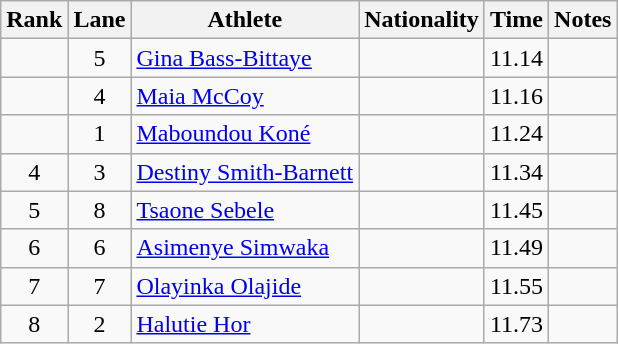<table class="wikitable sortable" style="text-align:center">
<tr>
<th>Rank</th>
<th>Lane</th>
<th>Athlete</th>
<th>Nationality</th>
<th>Time</th>
<th>Notes</th>
</tr>
<tr>
<td></td>
<td>5</td>
<td align="left"><a href='#'>Gina Bass-Bittaye</a></td>
<td align=left></td>
<td>11.14</td>
<td></td>
</tr>
<tr>
<td></td>
<td>4</td>
<td align="left"><a href='#'>Maia McCoy</a></td>
<td align=left></td>
<td>11.16</td>
<td></td>
</tr>
<tr>
<td></td>
<td>1</td>
<td align="left"><a href='#'>Maboundou Koné</a></td>
<td align=left></td>
<td>11.24</td>
<td></td>
</tr>
<tr>
<td>4</td>
<td>3</td>
<td align="left"><a href='#'>Destiny Smith-Barnett</a></td>
<td align=left></td>
<td>11.34</td>
<td></td>
</tr>
<tr>
<td>5</td>
<td>8</td>
<td align="left"><a href='#'>Tsaone Sebele</a></td>
<td align=left></td>
<td>11.45</td>
<td></td>
</tr>
<tr>
<td>6</td>
<td>6</td>
<td align="left"><a href='#'>Asimenye Simwaka</a></td>
<td align=left></td>
<td>11.49</td>
<td></td>
</tr>
<tr>
<td>7</td>
<td>7</td>
<td align="left"><a href='#'>Olayinka Olajide</a></td>
<td align=left></td>
<td>11.55</td>
<td></td>
</tr>
<tr>
<td>8</td>
<td>2</td>
<td align="left"><a href='#'>Halutie Hor</a></td>
<td align=left></td>
<td>11.73</td>
<td></td>
</tr>
</table>
